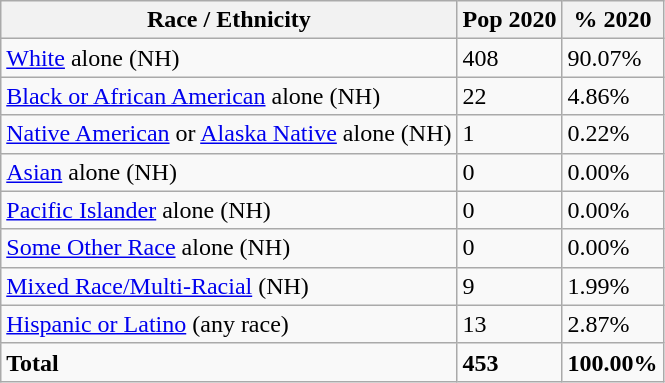<table class="wikitable">
<tr>
<th>Race / Ethnicity</th>
<th>Pop 2020</th>
<th>% 2020</th>
</tr>
<tr>
<td><a href='#'>White</a> alone (NH)</td>
<td>408</td>
<td>90.07%</td>
</tr>
<tr>
<td><a href='#'>Black or African American</a> alone (NH)</td>
<td>22</td>
<td>4.86%</td>
</tr>
<tr>
<td><a href='#'>Native American</a> or <a href='#'>Alaska Native</a> alone (NH)</td>
<td>1</td>
<td>0.22%</td>
</tr>
<tr>
<td><a href='#'>Asian</a> alone (NH)</td>
<td>0</td>
<td>0.00%</td>
</tr>
<tr>
<td><a href='#'>Pacific Islander</a> alone (NH)</td>
<td>0</td>
<td>0.00%</td>
</tr>
<tr>
<td><a href='#'>Some Other Race</a> alone (NH)</td>
<td>0</td>
<td>0.00%</td>
</tr>
<tr>
<td><a href='#'>Mixed Race/Multi-Racial</a> (NH)</td>
<td>9</td>
<td>1.99%</td>
</tr>
<tr>
<td><a href='#'>Hispanic or Latino</a> (any race)</td>
<td>13</td>
<td>2.87%</td>
</tr>
<tr>
<td><strong>Total</strong></td>
<td><strong>453</strong></td>
<td><strong>100.00%</strong></td>
</tr>
</table>
